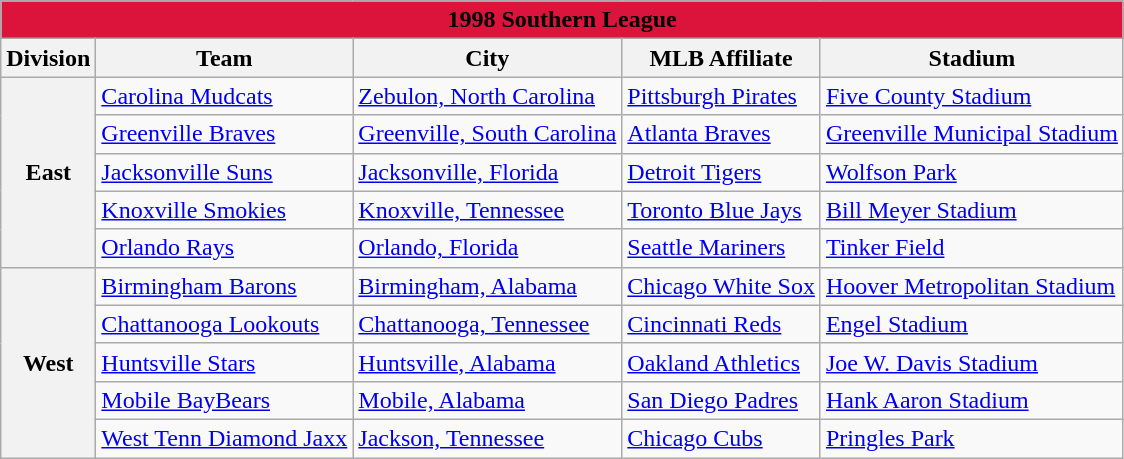<table class="wikitable" style="width:auto">
<tr>
<td bgcolor="#DC143C" align="center" colspan="7"><strong><span>1998 Southern League</span></strong></td>
</tr>
<tr>
<th>Division</th>
<th>Team</th>
<th>City</th>
<th>MLB Affiliate</th>
<th>Stadium</th>
</tr>
<tr>
<th rowspan="5">East</th>
<td><a href='#'>Carolina Mudcats</a></td>
<td><a href='#'>Zebulon, North Carolina</a></td>
<td><a href='#'>Pittsburgh Pirates</a></td>
<td><a href='#'>Five County Stadium</a></td>
</tr>
<tr>
<td><a href='#'>Greenville Braves</a></td>
<td><a href='#'>Greenville, South Carolina</a></td>
<td><a href='#'>Atlanta Braves</a></td>
<td><a href='#'>Greenville Municipal Stadium</a></td>
</tr>
<tr>
<td><a href='#'>Jacksonville Suns</a></td>
<td><a href='#'>Jacksonville, Florida</a></td>
<td><a href='#'>Detroit Tigers</a></td>
<td><a href='#'>Wolfson Park</a></td>
</tr>
<tr>
<td><a href='#'>Knoxville Smokies</a></td>
<td><a href='#'>Knoxville, Tennessee</a></td>
<td><a href='#'>Toronto Blue Jays</a></td>
<td><a href='#'>Bill Meyer Stadium</a></td>
</tr>
<tr>
<td><a href='#'>Orlando Rays</a></td>
<td><a href='#'>Orlando, Florida</a></td>
<td><a href='#'>Seattle Mariners</a></td>
<td><a href='#'>Tinker Field</a></td>
</tr>
<tr>
<th rowspan="5">West</th>
<td><a href='#'>Birmingham Barons</a></td>
<td><a href='#'>Birmingham, Alabama</a></td>
<td><a href='#'>Chicago White Sox</a></td>
<td><a href='#'>Hoover Metropolitan Stadium</a></td>
</tr>
<tr>
<td><a href='#'>Chattanooga Lookouts</a></td>
<td><a href='#'>Chattanooga, Tennessee</a></td>
<td><a href='#'>Cincinnati Reds</a></td>
<td><a href='#'>Engel Stadium</a></td>
</tr>
<tr>
<td><a href='#'>Huntsville Stars</a></td>
<td><a href='#'>Huntsville, Alabama</a></td>
<td><a href='#'>Oakland Athletics</a></td>
<td><a href='#'>Joe W. Davis Stadium</a></td>
</tr>
<tr>
<td><a href='#'>Mobile BayBears</a></td>
<td><a href='#'>Mobile, Alabama</a></td>
<td><a href='#'>San Diego Padres</a></td>
<td><a href='#'>Hank Aaron Stadium</a></td>
</tr>
<tr>
<td><a href='#'>West Tenn Diamond Jaxx</a></td>
<td><a href='#'>Jackson, Tennessee</a></td>
<td><a href='#'>Chicago Cubs</a></td>
<td><a href='#'>Pringles Park</a></td>
</tr>
</table>
